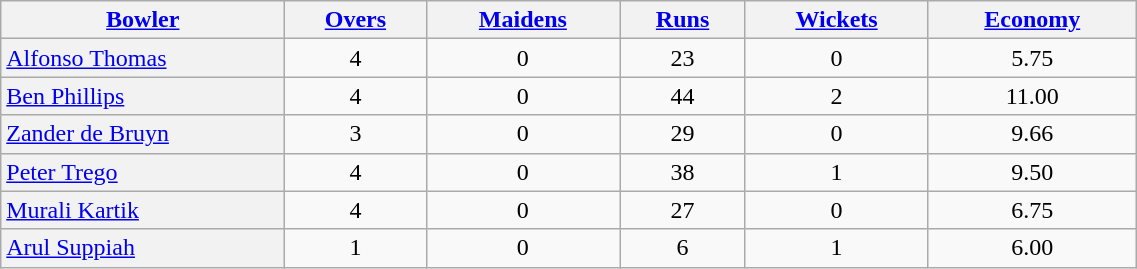<table border="1" cellpadding="1" cellspacing="0" style="border: gray solid 1px; border-collapse: collapse; text-align: center; width: 60%;" class=wikitable>
<tr>
<th scope="col" width="25%"><a href='#'>Bowler</a></th>
<th scope="col"><a href='#'>Overs</a></th>
<th scope="col"><a href='#'>Maidens</a></th>
<th scope="col"><a href='#'>Runs</a></th>
<th scope="col"><a href='#'>Wickets</a></th>
<th scope="col"><a href='#'>Economy</a></th>
</tr>
<tr>
<th scope="row" style="font-weight: normal; text-align: left;"><a href='#'>Alfonso Thomas</a></th>
<td>4</td>
<td>0</td>
<td>23</td>
<td>0</td>
<td>5.75</td>
</tr>
<tr>
<th scope="row" style="font-weight: normal; text-align: left;"><a href='#'>Ben Phillips</a></th>
<td>4</td>
<td>0</td>
<td>44</td>
<td>2</td>
<td>11.00</td>
</tr>
<tr>
<th scope="row" style="font-weight: normal; text-align: left;"><a href='#'>Zander de Bruyn</a></th>
<td>3</td>
<td>0</td>
<td>29</td>
<td>0</td>
<td>9.66</td>
</tr>
<tr>
<th scope="row" style="font-weight: normal; text-align: left;"><a href='#'>Peter Trego</a></th>
<td>4</td>
<td>0</td>
<td>38</td>
<td>1</td>
<td>9.50</td>
</tr>
<tr>
<th scope="row" style="font-weight: normal; text-align: left;"><a href='#'>Murali Kartik</a></th>
<td>4</td>
<td>0</td>
<td>27</td>
<td>0</td>
<td>6.75</td>
</tr>
<tr>
<th scope="row" style="font-weight: normal; text-align: left;"><a href='#'>Arul Suppiah</a></th>
<td>1</td>
<td>0</td>
<td>6</td>
<td>1</td>
<td>6.00</td>
</tr>
</table>
